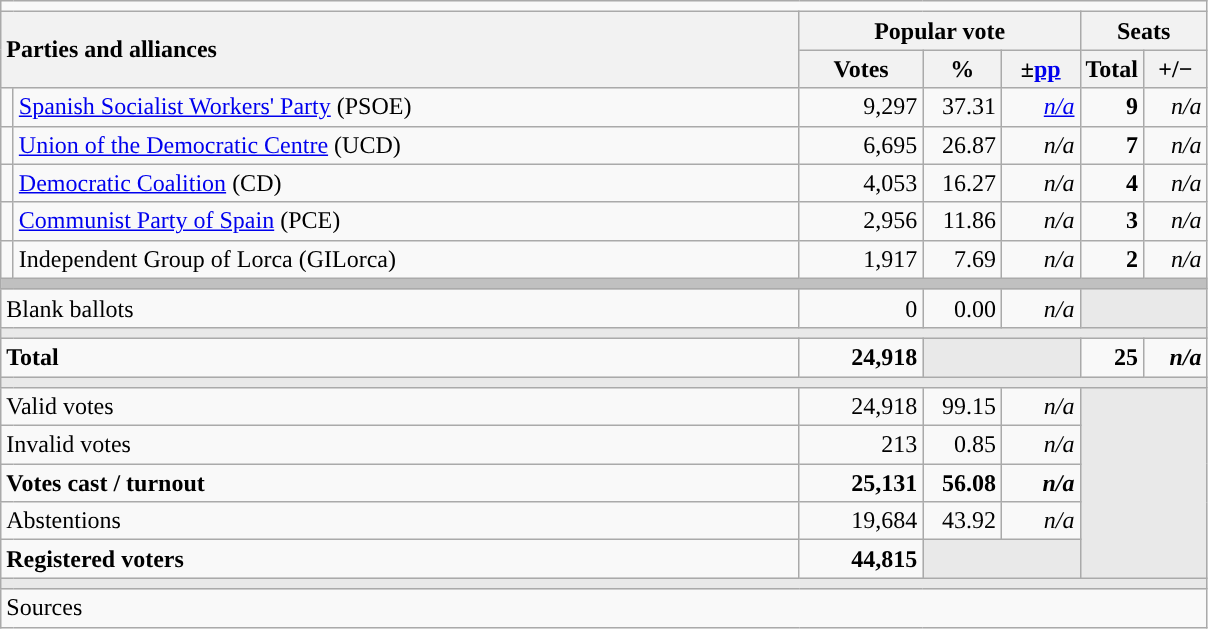<table class="wikitable" style="text-align:right;">
<tr>
<td colspan="7"></td>
</tr>
<tr>
<th style="text-align:left;" rowspan="2" colspan="2" width="525">Parties and alliances</th>
<th colspan="3">Popular vote</th>
<th colspan="2">Seats</th>
</tr>
<tr>
<th width="75">Votes</th>
<th width="45">%</th>
<th width="45">±<a href='#'>pp</a></th>
<th width="35">Total</th>
<th width="35">+/−</th>
</tr>
<tr>
<td width="1" style="color:inherit;background:"></td>
<td align="left"><a href='#'>Spanish Socialist Workers' Party</a> (PSOE)</td>
<td>9,297</td>
<td>37.31</td>
<td><em><a href='#'>n/a</a></em></td>
<td><strong>9</strong></td>
<td><em>n/a</em></td>
</tr>
<tr>
<td style="color:inherit;background:"></td>
<td align="left"><a href='#'>Union of the Democratic Centre</a> (UCD)</td>
<td>6,695</td>
<td>26.87</td>
<td><em>n/a</em></td>
<td><strong>7</strong></td>
<td><em>n/a</em></td>
</tr>
<tr>
<td style="color:inherit;background:"></td>
<td align="left"><a href='#'>Democratic Coalition</a> (CD)</td>
<td>4,053</td>
<td>16.27</td>
<td><em>n/a</em></td>
<td><strong>4</strong></td>
<td><em>n/a</em></td>
</tr>
<tr>
<td style="color:inherit;background:"></td>
<td align="left"><a href='#'>Communist Party of Spain</a> (PCE)</td>
<td>2,956</td>
<td>11.86</td>
<td><em>n/a</em></td>
<td><strong>3</strong></td>
<td><em>n/a</em></td>
</tr>
<tr>
<td style="color:inherit;background:"></td>
<td align="left">Independent Group of Lorca (GILorca)</td>
<td>1,917</td>
<td>7.69</td>
<td><em>n/a</em></td>
<td><strong>2</strong></td>
<td><em>n/a</em></td>
</tr>
<tr>
<td colspan="7" bgcolor="#C0C0C0"></td>
</tr>
<tr>
<td align="left" colspan="2">Blank ballots</td>
<td>0</td>
<td>0.00</td>
<td><em>n/a</em></td>
<td bgcolor="#E9E9E9" colspan="2"></td>
</tr>
<tr>
<td colspan="7" bgcolor="#E9E9E9"></td>
</tr>
<tr style="font-weight:bold;">
<td align="left" colspan="2">Total</td>
<td>24,918</td>
<td bgcolor="#E9E9E9" colspan="2"></td>
<td>25</td>
<td><em>n/a</em></td>
</tr>
<tr>
<td colspan="7" bgcolor="#E9E9E9"></td>
</tr>
<tr>
<td align="left" colspan="2">Valid votes</td>
<td>24,918</td>
<td>99.15</td>
<td><em>n/a</em></td>
<td bgcolor="#E9E9E9" colspan="2" rowspan="5"></td>
</tr>
<tr>
<td align="left" colspan="2">Invalid votes</td>
<td>213</td>
<td>0.85</td>
<td><em>n/a</em></td>
</tr>
<tr style="font-weight:bold;">
<td align="left" colspan="2">Votes cast / turnout</td>
<td>25,131</td>
<td>56.08</td>
<td><em>n/a</em></td>
</tr>
<tr>
<td align="left" colspan="2">Abstentions</td>
<td>19,684</td>
<td>43.92</td>
<td><em>n/a</em></td>
</tr>
<tr style="font-weight:bold;">
<td align="left" colspan="2">Registered voters</td>
<td>44,815</td>
<td bgcolor="#E9E9E9" colspan="2"></td>
</tr>
<tr>
<td colspan="7" bgcolor="#E9E9E9"></td>
</tr>
<tr>
<td align="left" colspan="7">Sources</td>
</tr>
</table>
